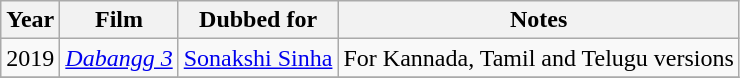<table class="wikitable">
<tr>
<th>Year</th>
<th>Film</th>
<th>Dubbed for</th>
<th>Notes</th>
</tr>
<tr>
<td>2019</td>
<td><em><a href='#'>Dabangg 3</a></em></td>
<td><a href='#'>Sonakshi Sinha</a></td>
<td>For Kannada, Tamil and Telugu versions</td>
</tr>
<tr>
</tr>
</table>
